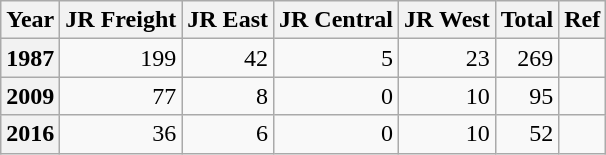<table class="wikitable" style="text-align:right;">
<tr>
<th>Year</th>
<th> JR Freight</th>
<th> JR East</th>
<th> JR Central</th>
<th> JR West</th>
<th>Total</th>
<th>Ref</th>
</tr>
<tr>
<th>1987</th>
<td>199</td>
<td>42</td>
<td>5</td>
<td>23</td>
<td>269</td>
<td></td>
</tr>
<tr>
<th>2009</th>
<td>77</td>
<td>8</td>
<td>0</td>
<td>10</td>
<td>95</td>
<td></td>
</tr>
<tr>
<th>2016</th>
<td>36</td>
<td>6</td>
<td>0</td>
<td>10</td>
<td>52</td>
<td></td>
</tr>
</table>
